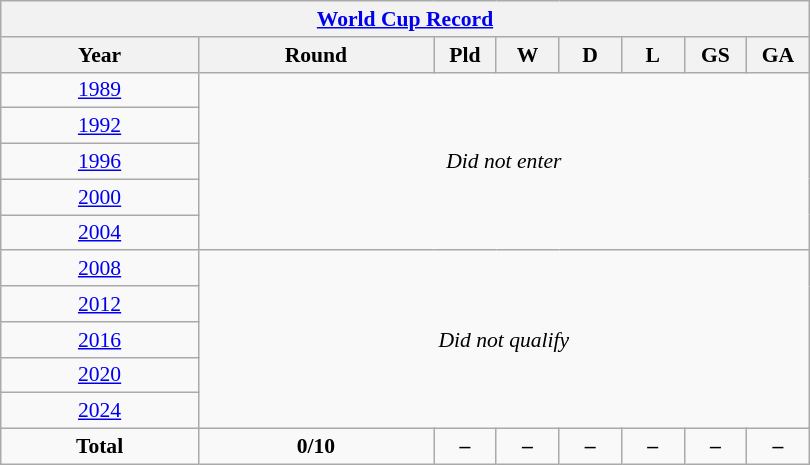<table class="wikitable" style="text-align: center;font-size:90%;">
<tr>
<th colspan=9><a href='#'>World Cup Record</a></th>
</tr>
<tr>
<th width=125>Year</th>
<th width=150>Round</th>
<th width=35>Pld</th>
<th width=35>W</th>
<th width=35>D</th>
<th width=35>L</th>
<th width=35>GS</th>
<th width=35>GA</th>
</tr>
<tr bgcolor=>
<td> <a href='#'>1989</a></td>
<td colspan=8 rowspan=5><em>Did not enter</em></td>
</tr>
<tr bgcolor=>
<td> <a href='#'>1992</a></td>
</tr>
<tr bgcolor=>
<td> <a href='#'>1996</a></td>
</tr>
<tr bgcolor=>
<td> <a href='#'>2000</a></td>
</tr>
<tr bgcolor=>
<td> <a href='#'>2004</a></td>
</tr>
<tr bgcolor=>
<td> <a href='#'>2008</a></td>
<td colspan=8 rowspan=5><em>Did not qualify</em></td>
</tr>
<tr bgcolor=>
<td> <a href='#'>2012</a></td>
</tr>
<tr bgcolor=>
<td> <a href='#'>2016</a></td>
</tr>
<tr bgcolor=>
<td> <a href='#'>2020</a></td>
</tr>
<tr bgcolor=>
<td> <a href='#'>2024</a></td>
</tr>
<tr bgcolor=>
<td><strong>Total</strong></td>
<td><strong>0/10</strong></td>
<td><strong>–</strong></td>
<td><strong>–</strong></td>
<td><strong>–</strong></td>
<td><strong>–</strong></td>
<td><strong>–</strong></td>
<td><strong>–</strong></td>
</tr>
</table>
